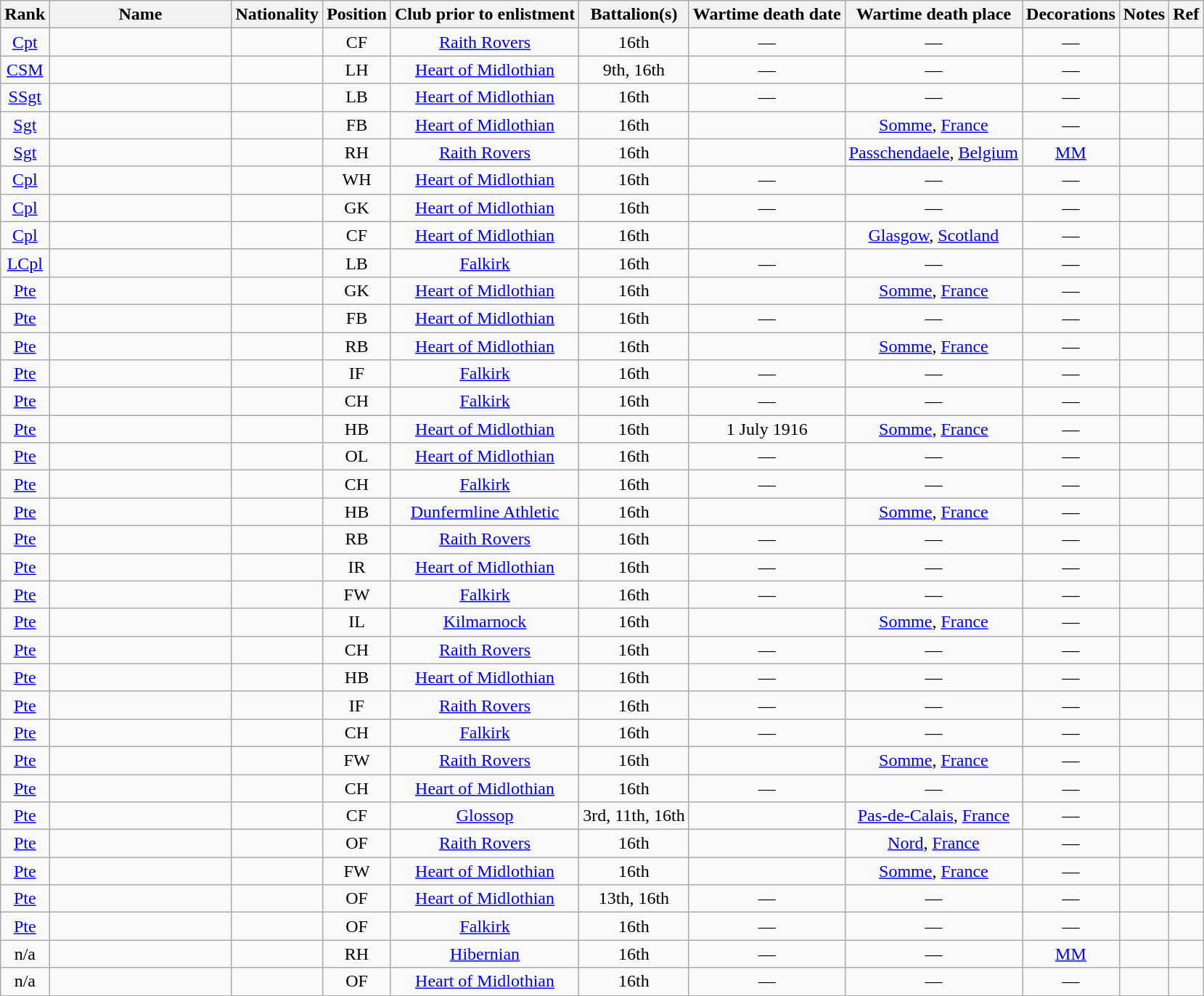<table class="wikitable sortable" style="text-align: center;">
<tr>
<th>Rank</th>
<th style="width:10em">Name</th>
<th>Nationality</th>
<th>Position</th>
<th>Club prior to enlistment</th>
<th>Battalion(s)</th>
<th>Wartime death date</th>
<th>Wartime death place</th>
<th>Decorations</th>
<th>Notes</th>
<th>Ref</th>
</tr>
<tr>
<td><a href='#'>Cpt</a></td>
<td style="text-align:left;"></td>
<td style="text-align:left;"></td>
<td>CF</td>
<td><a href='#'>Raith Rovers</a></td>
<td>16th</td>
<td>—</td>
<td>—</td>
<td>—</td>
<td></td>
<td></td>
</tr>
<tr>
<td><a href='#'>CSM</a></td>
<td style="text-align:left;"></td>
<td style="text-align:left;"></td>
<td>LH</td>
<td><a href='#'>Heart of Midlothian</a></td>
<td>9th, 16th</td>
<td>—</td>
<td>—</td>
<td>—</td>
<td></td>
<td></td>
</tr>
<tr>
<td><a href='#'>SSgt</a></td>
<td style="text-align:left;"></td>
<td style="text-align:left;"></td>
<td>LB</td>
<td><a href='#'>Heart of Midlothian</a></td>
<td>16th</td>
<td>—</td>
<td>—</td>
<td>—</td>
<td></td>
<td></td>
</tr>
<tr>
<td><a href='#'>Sgt</a></td>
<td style="text-align:left;"></td>
<td style="text-align:left;"></td>
<td>FB</td>
<td><a href='#'>Heart of Midlothian</a></td>
<td>16th</td>
<td></td>
<td><a href='#'>Somme</a>, <a href='#'>France</a></td>
<td>—</td>
<td></td>
<td></td>
</tr>
<tr>
<td><a href='#'>Sgt</a></td>
<td style="text-align:left;"></td>
<td style="text-align:left;"></td>
<td>RH</td>
<td><a href='#'>Raith Rovers</a></td>
<td>16th</td>
<td></td>
<td><a href='#'>Passchendaele</a>, <a href='#'>Belgium</a></td>
<td><a href='#'>MM</a></td>
<td></td>
<td></td>
</tr>
<tr>
<td><a href='#'>Cpl</a></td>
<td style="text-align:left;"></td>
<td style="text-align:left;"></td>
<td>WH</td>
<td><a href='#'>Heart of Midlothian</a></td>
<td>16th</td>
<td>—</td>
<td>—</td>
<td>—</td>
<td></td>
<td></td>
</tr>
<tr>
<td><a href='#'>Cpl</a></td>
<td style="text-align:left;"></td>
<td style="text-align:left;"></td>
<td>GK</td>
<td><a href='#'>Heart of Midlothian</a></td>
<td>16th</td>
<td>—</td>
<td>—</td>
<td>—</td>
<td></td>
<td></td>
</tr>
<tr>
<td><a href='#'>Cpl</a></td>
<td style="text-align:left;"></td>
<td style="text-align:left;"></td>
<td>CF</td>
<td><a href='#'>Heart of Midlothian</a></td>
<td>16th</td>
<td></td>
<td><a href='#'>Glasgow</a>, <a href='#'>Scotland</a></td>
<td>—</td>
<td></td>
<td></td>
</tr>
<tr>
<td><a href='#'>LCpl</a></td>
<td style="text-align:left;"></td>
<td style="text-align:left;"></td>
<td>LB</td>
<td><a href='#'>Falkirk</a></td>
<td>16th</td>
<td>—</td>
<td>—</td>
<td>—</td>
<td></td>
<td></td>
</tr>
<tr>
<td><a href='#'>Pte</a></td>
<td style="text-align:left;"></td>
<td style="text-align:left;"></td>
<td>GK</td>
<td><a href='#'>Heart of Midlothian</a></td>
<td>16th</td>
<td></td>
<td><a href='#'>Somme</a>, <a href='#'>France</a></td>
<td>—</td>
<td></td>
<td></td>
</tr>
<tr>
<td><a href='#'>Pte</a></td>
<td style="text-align:left;"></td>
<td style="text-align:left;"></td>
<td>FB</td>
<td><a href='#'>Heart of Midlothian</a></td>
<td>16th</td>
<td>—</td>
<td>—</td>
<td>—</td>
<td></td>
<td></td>
</tr>
<tr>
<td><a href='#'>Pte</a></td>
<td style="text-align:left;"></td>
<td style="text-align:left;"></td>
<td>RB</td>
<td><a href='#'>Heart of Midlothian</a></td>
<td>16th</td>
<td></td>
<td><a href='#'>Somme</a>, <a href='#'>France</a></td>
<td>—</td>
<td></td>
<td></td>
</tr>
<tr>
<td><a href='#'>Pte</a></td>
<td style="text-align:left;"></td>
<td style="text-align:left;"></td>
<td>IF</td>
<td><a href='#'>Falkirk</a></td>
<td>16th</td>
<td>—</td>
<td>—</td>
<td>—</td>
<td></td>
<td></td>
</tr>
<tr>
<td><a href='#'>Pte</a></td>
<td style="text-align:left;"></td>
<td style="text-align:left;"></td>
<td>CH</td>
<td><a href='#'>Falkirk</a></td>
<td>16th</td>
<td>—</td>
<td>—</td>
<td>—</td>
<td></td>
<td></td>
</tr>
<tr>
<td><a href='#'>Pte</a></td>
<td style="text-align:left;"></td>
<td style="text-align:left;"></td>
<td>HB</td>
<td><a href='#'>Heart of Midlothian</a></td>
<td>16th</td>
<td>1 July 1916</td>
<td><a href='#'>Somme</a>, <a href='#'>France</a></td>
<td>—</td>
<td></td>
<td></td>
</tr>
<tr>
<td><a href='#'>Pte</a></td>
<td style="text-align:left;"></td>
<td style="text-align:left;"></td>
<td>OL</td>
<td><a href='#'>Heart of Midlothian</a></td>
<td>16th</td>
<td>—</td>
<td>—</td>
<td>—</td>
<td></td>
<td></td>
</tr>
<tr>
<td><a href='#'>Pte</a></td>
<td style="text-align:left;"></td>
<td style="text-align:left;"></td>
<td>CH</td>
<td><a href='#'>Falkirk</a></td>
<td>16th</td>
<td>—</td>
<td>—</td>
<td>—</td>
<td></td>
<td></td>
</tr>
<tr>
<td><a href='#'>Pte</a></td>
<td style="text-align:left;"></td>
<td style="text-align:left;"></td>
<td>HB</td>
<td><a href='#'>Dunfermline Athletic</a></td>
<td>16th</td>
<td></td>
<td><a href='#'>Somme</a>, <a href='#'>France</a></td>
<td>—</td>
<td></td>
<td></td>
</tr>
<tr>
<td><a href='#'>Pte</a></td>
<td style="text-align:left;"></td>
<td style="text-align:left;"></td>
<td>RB</td>
<td><a href='#'>Raith Rovers</a></td>
<td>16th</td>
<td>—</td>
<td>—</td>
<td>—</td>
<td></td>
<td></td>
</tr>
<tr>
<td><a href='#'>Pte</a></td>
<td style="text-align:left;"></td>
<td style="text-align:left;"></td>
<td>IR</td>
<td><a href='#'>Heart of Midlothian</a></td>
<td>16th</td>
<td>—</td>
<td>—</td>
<td>—</td>
<td></td>
<td></td>
</tr>
<tr>
<td><a href='#'>Pte</a></td>
<td style="text-align:left;"></td>
<td style="text-align:left;"></td>
<td>FW</td>
<td><a href='#'>Falkirk</a></td>
<td>16th</td>
<td>—</td>
<td>—</td>
<td>—</td>
<td></td>
<td></td>
</tr>
<tr>
<td><a href='#'>Pte</a></td>
<td style="text-align:left;"></td>
<td style="text-align:left;"></td>
<td>IL</td>
<td><a href='#'>Kilmarnock</a></td>
<td>16th</td>
<td></td>
<td><a href='#'>Somme</a>, <a href='#'>France</a></td>
<td>—</td>
<td></td>
<td></td>
</tr>
<tr>
<td><a href='#'>Pte</a></td>
<td style="text-align:left;"></td>
<td style="text-align:left;"></td>
<td>CH</td>
<td><a href='#'>Raith Rovers</a></td>
<td>16th</td>
<td>—</td>
<td>—</td>
<td>—</td>
<td></td>
<td></td>
</tr>
<tr>
<td><a href='#'>Pte</a></td>
<td style="text-align:left;"></td>
<td style="text-align:left;"></td>
<td>HB</td>
<td><a href='#'>Heart of Midlothian</a></td>
<td>16th</td>
<td>—</td>
<td>—</td>
<td>—</td>
<td></td>
<td></td>
</tr>
<tr>
<td><a href='#'>Pte</a></td>
<td style="text-align:left;"></td>
<td style="text-align:left;"></td>
<td>IF</td>
<td><a href='#'>Raith Rovers</a></td>
<td>16th</td>
<td>—</td>
<td>—</td>
<td>—</td>
<td></td>
<td></td>
</tr>
<tr>
<td><a href='#'>Pte</a></td>
<td style="text-align:left;"></td>
<td style="text-align:left;"></td>
<td>CH</td>
<td><a href='#'>Falkirk</a></td>
<td>16th</td>
<td>—</td>
<td>—</td>
<td>—</td>
<td></td>
<td></td>
</tr>
<tr>
<td><a href='#'>Pte</a></td>
<td style="text-align:left;"></td>
<td style="text-align:left;"></td>
<td>FW</td>
<td><a href='#'>Raith Rovers</a></td>
<td>16th</td>
<td></td>
<td><a href='#'>Somme</a>, <a href='#'>France</a></td>
<td>—</td>
<td></td>
<td></td>
</tr>
<tr>
<td><a href='#'>Pte</a></td>
<td style="text-align:left;"></td>
<td style="text-align:left;"></td>
<td>CH</td>
<td><a href='#'>Heart of Midlothian</a></td>
<td>16th</td>
<td>—</td>
<td>—</td>
<td>—</td>
<td></td>
<td></td>
</tr>
<tr>
<td><a href='#'>Pte</a></td>
<td style="text-align:left;"></td>
<td style="text-align:left;"></td>
<td>CF</td>
<td><a href='#'>Glossop</a></td>
<td>3rd, 11th, 16th</td>
<td></td>
<td><a href='#'>Pas-de-Calais</a>, <a href='#'>France</a></td>
<td>—</td>
<td></td>
<td></td>
</tr>
<tr>
<td><a href='#'>Pte</a></td>
<td style="text-align:left;"></td>
<td style="text-align:left;"></td>
<td>OF</td>
<td><a href='#'>Raith Rovers</a></td>
<td>16th</td>
<td></td>
<td><a href='#'>Nord</a>, <a href='#'>France</a></td>
<td>—</td>
<td></td>
<td></td>
</tr>
<tr>
<td><a href='#'>Pte</a></td>
<td style="text-align:left;"></td>
<td style="text-align:left;"></td>
<td>FW</td>
<td><a href='#'>Heart of Midlothian</a></td>
<td>16th</td>
<td></td>
<td><a href='#'>Somme</a>, <a href='#'>France</a></td>
<td>—</td>
<td></td>
<td></td>
</tr>
<tr>
<td><a href='#'>Pte</a></td>
<td style="text-align:left;"></td>
<td style="text-align:left;"></td>
<td>OF</td>
<td><a href='#'>Heart of Midlothian</a></td>
<td>13th, 16th</td>
<td>—</td>
<td>—</td>
<td>—</td>
<td></td>
<td></td>
</tr>
<tr>
<td><a href='#'>Pte</a></td>
<td style="text-align:left;"></td>
<td style="text-align:left;"></td>
<td>OF</td>
<td><a href='#'>Falkirk</a></td>
<td>16th</td>
<td>—</td>
<td>—</td>
<td>—</td>
<td></td>
<td></td>
</tr>
<tr>
<td>n/a</td>
<td style="text-align:left;"></td>
<td style="text-align:left;"></td>
<td>RH</td>
<td><a href='#'>Hibernian</a></td>
<td>16th</td>
<td>—</td>
<td>—</td>
<td><a href='#'>MM</a></td>
<td><br></td>
<td></td>
</tr>
<tr>
<td>n/a</td>
<td style="text-align:left;"></td>
<td style="text-align:left;"></td>
<td>OF</td>
<td><a href='#'>Heart of Midlothian</a></td>
<td>16th</td>
<td>—</td>
<td>—</td>
<td>—</td>
<td></td>
<td></td>
</tr>
</table>
